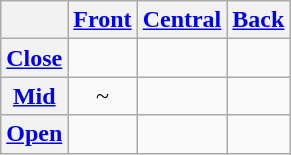<table class="wikitable" style="text-align:center;">
<tr>
<th></th>
<th><a href='#'>Front</a></th>
<th><a href='#'>Central</a></th>
<th><a href='#'>Back</a></th>
</tr>
<tr>
<th><a href='#'>Close</a></th>
<td></td>
<td></td>
<td></td>
</tr>
<tr>
<th><a href='#'>Mid</a></th>
<td>~</td>
<td></td>
<td></td>
</tr>
<tr>
<th><a href='#'>Open</a></th>
<td></td>
<td></td>
<td></td>
</tr>
</table>
